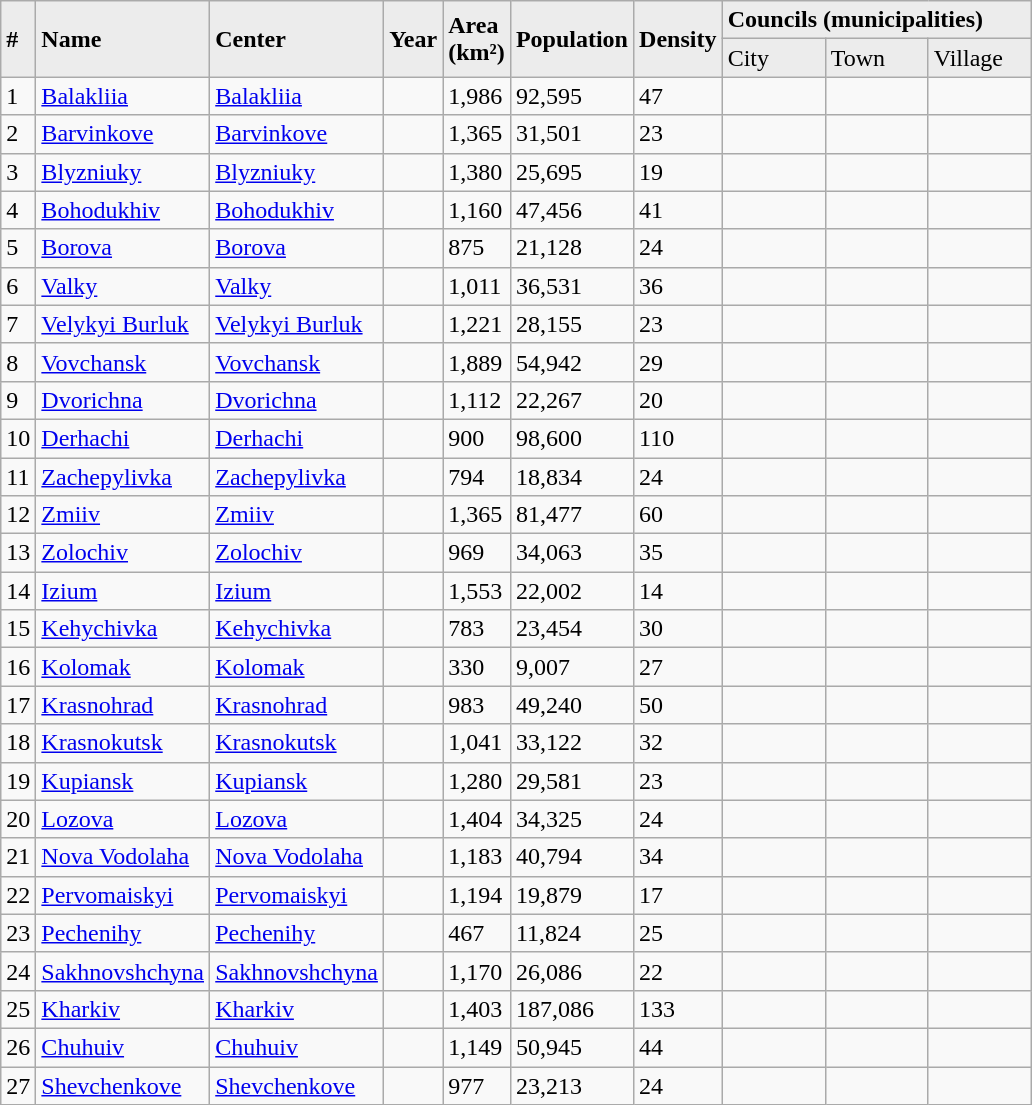<table class="wikitable">
<tr bgcolor="#ECECEC">
<td rowspan=2><strong>#</strong></td>
<td rowspan=2><strong>Name</strong></td>
<td rowspan=2><strong>Center</strong></td>
<td rowspan=2><strong>Year</strong></td>
<td rowspan=2><strong>Area<br>(km²)</strong></td>
<td rowspan=2><strong>Population</strong></td>
<td rowspan=2><strong>Density</strong></td>
<td colspan=3><strong>Councils (municipalities)</strong></td>
</tr>
<tr bgcolor="#ECECEC">
<td width=10%>City</td>
<td width=10%>Town</td>
<td width=10%>Village</td>
</tr>
<tr>
<td>1</td>
<td><a href='#'>Balakliia</a></td>
<td><a href='#'>Balakliia</a></td>
<td></td>
<td>1,986</td>
<td>92,595</td>
<td>47</td>
<td></td>
<td></td>
<td></td>
</tr>
<tr>
<td>2</td>
<td><a href='#'>Barvinkove</a></td>
<td><a href='#'>Barvinkove</a></td>
<td></td>
<td>1,365</td>
<td>31,501</td>
<td>23</td>
<td></td>
<td></td>
<td></td>
</tr>
<tr>
<td>3</td>
<td><a href='#'>Blyzniuky</a></td>
<td><a href='#'>Blyzniuky</a></td>
<td></td>
<td>1,380</td>
<td>25,695</td>
<td>19</td>
<td></td>
<td></td>
<td></td>
</tr>
<tr>
<td>4</td>
<td><a href='#'>Bohodukhiv</a></td>
<td><a href='#'>Bohodukhiv</a></td>
<td></td>
<td>1,160</td>
<td>47,456</td>
<td>41</td>
<td></td>
<td></td>
<td></td>
</tr>
<tr>
<td>5</td>
<td><a href='#'>Borova</a></td>
<td><a href='#'>Borova</a></td>
<td></td>
<td>875</td>
<td>21,128</td>
<td>24</td>
<td></td>
<td></td>
<td></td>
</tr>
<tr>
<td>6</td>
<td><a href='#'>Valky</a></td>
<td><a href='#'>Valky</a></td>
<td></td>
<td>1,011</td>
<td>36,531</td>
<td>36</td>
<td></td>
<td></td>
<td></td>
</tr>
<tr>
<td>7</td>
<td><a href='#'>Velykyi Burluk</a></td>
<td><a href='#'>Velykyi Burluk</a></td>
<td></td>
<td>1,221</td>
<td>28,155</td>
<td>23</td>
<td></td>
<td></td>
<td></td>
</tr>
<tr>
<td>8</td>
<td><a href='#'>Vovchansk</a></td>
<td><a href='#'>Vovchansk</a></td>
<td></td>
<td>1,889</td>
<td>54,942</td>
<td>29</td>
<td></td>
<td></td>
<td></td>
</tr>
<tr>
<td>9</td>
<td><a href='#'>Dvorichna</a></td>
<td><a href='#'>Dvorichna</a></td>
<td></td>
<td>1,112</td>
<td>22,267</td>
<td>20</td>
<td></td>
<td></td>
<td></td>
</tr>
<tr>
<td>10</td>
<td><a href='#'>Derhachi</a></td>
<td><a href='#'>Derhachi</a></td>
<td></td>
<td>900</td>
<td>98,600</td>
<td>110</td>
<td></td>
<td></td>
<td></td>
</tr>
<tr>
<td>11</td>
<td><a href='#'>Zachepylivka</a></td>
<td><a href='#'>Zachepylivka</a></td>
<td></td>
<td>794</td>
<td>18,834</td>
<td>24</td>
<td></td>
<td></td>
<td></td>
</tr>
<tr>
<td>12</td>
<td><a href='#'>Zmiiv</a></td>
<td><a href='#'>Zmiiv</a></td>
<td></td>
<td>1,365</td>
<td>81,477</td>
<td>60</td>
<td></td>
<td></td>
<td></td>
</tr>
<tr>
<td>13</td>
<td><a href='#'>Zolochiv</a></td>
<td><a href='#'>Zolochiv</a></td>
<td></td>
<td>969</td>
<td>34,063</td>
<td>35</td>
<td></td>
<td></td>
<td></td>
</tr>
<tr>
<td>14</td>
<td><a href='#'>Izium</a></td>
<td><a href='#'>Izium</a></td>
<td></td>
<td>1,553</td>
<td>22,002</td>
<td>14</td>
<td></td>
<td></td>
<td></td>
</tr>
<tr>
<td>15</td>
<td><a href='#'>Kehychivka</a></td>
<td><a href='#'>Kehychivka</a></td>
<td></td>
<td>783</td>
<td>23,454</td>
<td>30</td>
<td></td>
<td></td>
<td></td>
</tr>
<tr>
<td>16</td>
<td><a href='#'>Kolomak</a></td>
<td><a href='#'>Kolomak</a></td>
<td></td>
<td>330</td>
<td>9,007</td>
<td>27</td>
<td></td>
<td></td>
<td></td>
</tr>
<tr>
<td>17</td>
<td><a href='#'>Krasnohrad</a></td>
<td><a href='#'>Krasnohrad</a></td>
<td></td>
<td>983</td>
<td>49,240</td>
<td>50</td>
<td></td>
<td></td>
<td></td>
</tr>
<tr>
<td>18</td>
<td><a href='#'>Krasnokutsk</a></td>
<td><a href='#'>Krasnokutsk</a></td>
<td></td>
<td>1,041</td>
<td>33,122</td>
<td>32</td>
<td></td>
<td></td>
<td></td>
</tr>
<tr>
<td>19</td>
<td><a href='#'>Kupiansk</a></td>
<td><a href='#'>Kupiansk</a></td>
<td></td>
<td>1,280</td>
<td>29,581</td>
<td>23</td>
<td></td>
<td></td>
<td></td>
</tr>
<tr>
<td>20</td>
<td><a href='#'>Lozova</a></td>
<td><a href='#'>Lozova</a></td>
<td></td>
<td>1,404</td>
<td>34,325</td>
<td>24</td>
<td></td>
<td></td>
<td></td>
</tr>
<tr>
<td>21</td>
<td><a href='#'>Nova Vodolaha</a></td>
<td><a href='#'>Nova Vodolaha</a></td>
<td></td>
<td>1,183</td>
<td>40,794</td>
<td>34</td>
<td></td>
<td></td>
<td></td>
</tr>
<tr>
<td>22</td>
<td><a href='#'>Pervomaiskyi</a></td>
<td><a href='#'>Pervomaiskyi</a></td>
<td></td>
<td>1,194</td>
<td>19,879</td>
<td>17</td>
<td></td>
<td></td>
<td></td>
</tr>
<tr>
<td>23</td>
<td><a href='#'>Pechenihy</a></td>
<td><a href='#'>Pechenihy</a></td>
<td></td>
<td>467</td>
<td>11,824</td>
<td>25</td>
<td></td>
<td></td>
<td></td>
</tr>
<tr>
<td>24</td>
<td><a href='#'>Sakhnovshchyna</a></td>
<td><a href='#'>Sakhnovshchyna</a></td>
<td></td>
<td>1,170</td>
<td>26,086</td>
<td>22</td>
<td></td>
<td></td>
<td></td>
</tr>
<tr>
<td>25</td>
<td><a href='#'>Kharkiv</a></td>
<td><a href='#'>Kharkiv</a></td>
<td></td>
<td>1,403</td>
<td>187,086</td>
<td>133</td>
<td></td>
<td></td>
<td></td>
</tr>
<tr>
<td>26</td>
<td><a href='#'>Chuhuiv</a></td>
<td><a href='#'>Chuhuiv</a></td>
<td></td>
<td>1,149</td>
<td>50,945</td>
<td>44</td>
<td></td>
<td></td>
<td></td>
</tr>
<tr>
<td>27</td>
<td><a href='#'>Shevchenkove</a></td>
<td><a href='#'>Shevchenkove</a></td>
<td></td>
<td>977</td>
<td>23,213</td>
<td>24</td>
<td></td>
<td></td>
<td></td>
</tr>
</table>
